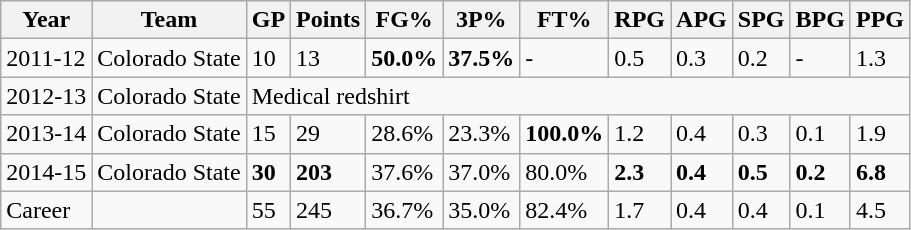<table class="wikitable">
<tr>
<th>Year</th>
<th>Team</th>
<th>GP</th>
<th>Points</th>
<th>FG%</th>
<th>3P%</th>
<th>FT%</th>
<th>RPG</th>
<th>APG</th>
<th>SPG</th>
<th>BPG</th>
<th>PPG</th>
</tr>
<tr>
<td>2011-12</td>
<td>Colorado State</td>
<td>10</td>
<td>13</td>
<td><strong>50.0%</strong></td>
<td><strong>37.5%</strong></td>
<td>-</td>
<td>0.5</td>
<td>0.3</td>
<td>0.2</td>
<td>-</td>
<td>1.3</td>
</tr>
<tr>
<td>2012-13</td>
<td>Colorado State</td>
<td colspan="10">Medical redshirt</td>
</tr>
<tr>
<td>2013-14</td>
<td>Colorado State</td>
<td>15</td>
<td>29</td>
<td>28.6%</td>
<td>23.3%</td>
<td><strong>100.0%</strong></td>
<td>1.2</td>
<td>0.4</td>
<td>0.3</td>
<td>0.1</td>
<td>1.9</td>
</tr>
<tr>
<td>2014-15</td>
<td>Colorado State</td>
<td><strong>30</strong></td>
<td><strong>203</strong></td>
<td>37.6%</td>
<td>37.0%</td>
<td>80.0%</td>
<td><strong>2.3</strong></td>
<td><strong>0.4</strong></td>
<td><strong>0.5</strong></td>
<td><strong>0.2</strong></td>
<td><strong>6.8</strong></td>
</tr>
<tr>
<td>Career</td>
<td></td>
<td>55</td>
<td>245</td>
<td>36.7%</td>
<td>35.0%</td>
<td>82.4%</td>
<td>1.7</td>
<td>0.4</td>
<td>0.4</td>
<td>0.1</td>
<td>4.5</td>
</tr>
</table>
